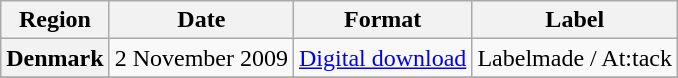<table class="wikitable plainrowheaders">
<tr>
<th scope="col">Region</th>
<th scope="col">Date</th>
<th scope="col">Format</th>
<th scope="col">Label</th>
</tr>
<tr>
<th scope="row">Denmark</th>
<td>2 November 2009</td>
<td><a href='#'>Digital download</a></td>
<td>Labelmade / At:tack</td>
</tr>
<tr>
</tr>
</table>
